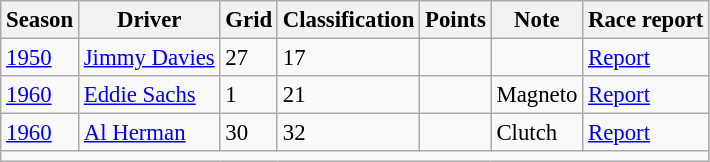<table class="wikitable" style="font-size: 95%;">
<tr>
<th>Season</th>
<th>Driver</th>
<th>Grid</th>
<th>Classification</th>
<th>Points</th>
<th>Note</th>
<th>Race report</th>
</tr>
<tr>
<td><a href='#'>1950</a></td>
<td><a href='#'>Jimmy Davies</a></td>
<td>27</td>
<td>17</td>
<td></td>
<td></td>
<td><a href='#'>Report</a></td>
</tr>
<tr>
<td><a href='#'>1960</a></td>
<td><a href='#'>Eddie Sachs</a></td>
<td>1</td>
<td>21</td>
<td></td>
<td>Magneto</td>
<td><a href='#'>Report</a></td>
</tr>
<tr>
<td><a href='#'>1960</a></td>
<td><a href='#'>Al Herman</a></td>
<td>30</td>
<td>32</td>
<td></td>
<td>Clutch</td>
<td><a href='#'>Report</a></td>
</tr>
<tr>
<td colspan=7></td>
</tr>
</table>
